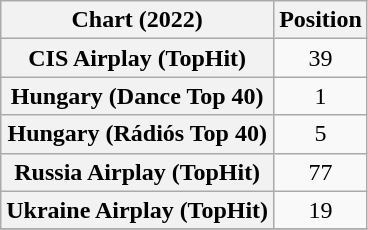<table class="wikitable sortable plainrowheaders" style="text-align:center;">
<tr>
<th scope="col">Chart (2022)</th>
<th scope="col">Position</th>
</tr>
<tr>
<th scope="row">CIS Airplay (TopHit)</th>
<td>39</td>
</tr>
<tr>
<th scope="row">Hungary (Dance Top 40)</th>
<td>1</td>
</tr>
<tr>
<th scope="row">Hungary (Rádiós Top 40)</th>
<td>5</td>
</tr>
<tr>
<th scope="row">Russia Airplay (TopHit)</th>
<td>77</td>
</tr>
<tr>
<th scope="row">Ukraine Airplay (TopHit)</th>
<td>19</td>
</tr>
<tr>
</tr>
</table>
